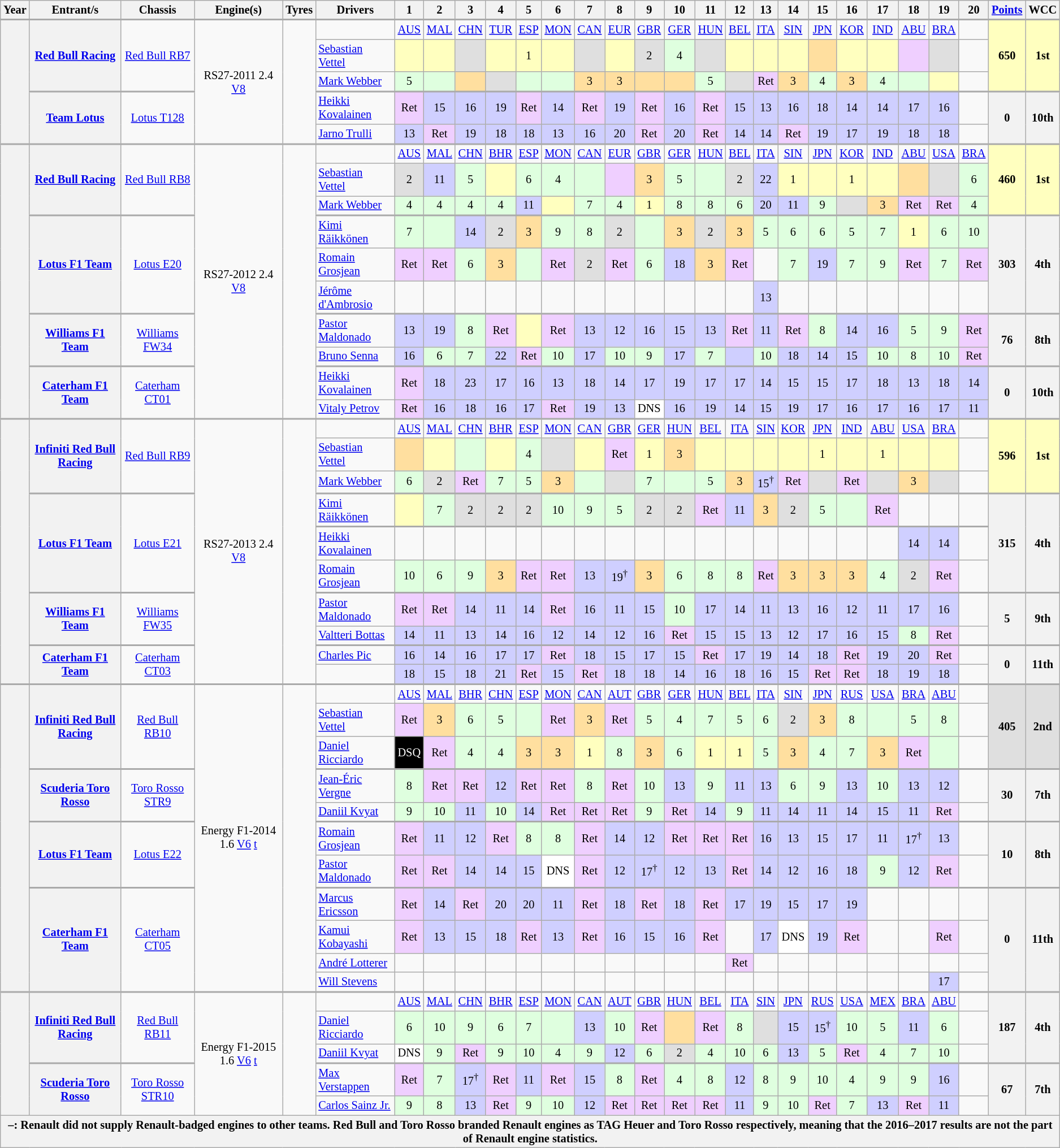<table class="wikitable" style="text-align:center; font-size:85%">
<tr>
<th>Year</th>
<th>Entrant/s</th>
<th>Chassis</th>
<th>Engine(s)</th>
<th>Tyres</th>
<th>Drivers</th>
<th>1</th>
<th>2</th>
<th>3</th>
<th>4</th>
<th>5</th>
<th>6</th>
<th>7</th>
<th>8</th>
<th>9</th>
<th>10</th>
<th>11</th>
<th>12</th>
<th>13</th>
<th>14</th>
<th>15</th>
<th>16</th>
<th>17</th>
<th>18</th>
<th>19</th>
<th>20</th>
<th><a href='#'>Points</a></th>
<th>WCC</th>
</tr>
<tr style="border-top:2px solid #aaaaaa">
<th rowspan="5"></th>
<th rowspan="3"><a href='#'>Red Bull Racing</a></th>
<td rowspan="3"><a href='#'>Red Bull RB7</a></td>
<td rowspan="5">RS27-2011 2.4 <a href='#'>V8</a></td>
<td rowspan="5"></td>
<td></td>
<td><a href='#'>AUS</a></td>
<td><a href='#'>MAL</a></td>
<td><a href='#'>CHN</a></td>
<td><a href='#'>TUR</a></td>
<td><a href='#'>ESP</a></td>
<td><a href='#'>MON</a></td>
<td><a href='#'>CAN</a></td>
<td><a href='#'>EUR</a></td>
<td><a href='#'>GBR</a></td>
<td><a href='#'>GER</a></td>
<td><a href='#'>HUN</a></td>
<td><a href='#'>BEL</a></td>
<td><a href='#'>ITA</a></td>
<td><a href='#'>SIN</a></td>
<td><a href='#'>JPN</a></td>
<td><a href='#'>KOR</a></td>
<td><a href='#'>IND</a></td>
<td><a href='#'>ABU</a></td>
<td><a href='#'>BRA</a></td>
<td></td>
<td rowspan="3" style="background:#FFFFBF;"><strong>650</strong></td>
<td rowspan="3" style="background:#FFFFBF;"><strong>1st</strong></td>
</tr>
<tr>
<td align="left"> <a href='#'>Sebastian Vettel</a></td>
<td style="background:#FFFFBF;"></td>
<td style="background:#FFFFBF;"></td>
<td style="background:#DFDFDF;"></td>
<td style="background:#FFFFBF;"></td>
<td style="background:#FFFFBF;">1</td>
<td style="background:#FFFFBF;"></td>
<td style="background:#DFDFDF;"></td>
<td style="background:#FFFFBF;"></td>
<td style="background:#DFDFDF;">2</td>
<td style="background:#DFFFDF;">4</td>
<td style="background:#DFDFDF;"></td>
<td style="background:#FFFFBF;"></td>
<td style="background:#FFFFBF;"></td>
<td style="background:#FFFFBF;"></td>
<td style="background:#FFDF9F;"></td>
<td style="background:#FFFFBF;"></td>
<td style="background:#FFFFBF;"></td>
<td style="background:#EFCFFF;"></td>
<td style="background:#DFDFDF;"></td>
<td></td>
</tr>
<tr>
<td align="left"> <a href='#'>Mark Webber</a></td>
<td style="background:#DFFFDF;">5</td>
<td style="background:#DFFFDF;"></td>
<td style="background:#FFDF9F;"></td>
<td style="background:#DFDFDF;"></td>
<td style="background:#DFFFDF;"></td>
<td style="background:#DFFFDF;"></td>
<td style="background:#FFDF9F;">3</td>
<td style="background:#FFDF9F;">3</td>
<td style="background:#FFDF9F;"></td>
<td style="background:#FFDF9F;"></td>
<td style="background:#DFFFDF;">5</td>
<td style="background:#DFDFDF;"></td>
<td style="background:#EFCFFF;">Ret</td>
<td style="background:#FFDF9F;">3</td>
<td style="background:#DFFFDF;">4</td>
<td style="background:#FFDF9F;">3</td>
<td style="background:#DFFFDF;">4</td>
<td style="background:#DFFFDF;"></td>
<td style="background:#FFFFBF;"></td>
<td></td>
</tr>
<tr style="border-top:2px solid #aaaaaa">
<th rowspan="2"><a href='#'>Team Lotus</a></th>
<td rowspan="2"><a href='#'>Lotus T128</a></td>
<td align="left"> <a href='#'>Heikki Kovalainen</a></td>
<td style="background:#EFCFFF;">Ret</td>
<td style="background:#CFCFFF;">15</td>
<td style="background:#CFCFFF;">16</td>
<td style="background:#CFCFFF;">19</td>
<td style="background:#EFCFFF;">Ret</td>
<td style="background:#CFCFFF;">14</td>
<td style="background:#EFCFFF;">Ret</td>
<td style="background:#CFCFFF;">19</td>
<td style="background:#EFCFFF;">Ret</td>
<td style="background:#CFCFFF;">16</td>
<td style="background:#EFCFFF;">Ret</td>
<td style="background:#CFCFFF;">15</td>
<td style="background:#CFCFFF;">13</td>
<td style="background:#CFCFFF;">16</td>
<td style="background:#CFCFFF;">18</td>
<td style="background:#CFCFFF;">14</td>
<td style="background:#CFCFFF;">14</td>
<td style="background:#CFCFFF;">17</td>
<td style="background:#CFCFFF;">16</td>
<td></td>
<th rowspan="2">0</th>
<th rowspan="2">10th</th>
</tr>
<tr>
<td align="left"> <a href='#'>Jarno Trulli</a></td>
<td style="background:#CFCFFF;">13</td>
<td style="background:#EFCFFF;">Ret</td>
<td style="background:#CFCFFF;">19</td>
<td style="background:#CFCFFF;">18</td>
<td style="background:#CFCFFF;">18</td>
<td style="background:#CFCFFF;">13</td>
<td style="background:#CFCFFF;">16</td>
<td style="background:#CFCFFF;">20</td>
<td style="background:#EFCFFF;">Ret</td>
<td style="background:#CFCFFF;">20</td>
<td style="background:#EFCFFF;">Ret</td>
<td style="background:#CFCFFF;">14</td>
<td style="background:#CFCFFF;">14</td>
<td style="background:#EFCFFF;">Ret</td>
<td style="background:#CFCFFF;">19</td>
<td style="background:#CFCFFF;">17</td>
<td style="background:#CFCFFF;">19</td>
<td style="background:#CFCFFF;">18</td>
<td style="background:#CFCFFF;">18</td>
<td></td>
</tr>
<tr style="border-top:2px solid #aaaaaa">
<th rowspan="10"></th>
<th rowspan="3"><a href='#'>Red Bull Racing</a></th>
<td rowspan="3"><a href='#'>Red Bull RB8</a></td>
<td rowspan="10">RS27-2012 2.4 <a href='#'>V8</a></td>
<td rowspan="10"></td>
<td></td>
<td><a href='#'>AUS</a></td>
<td><a href='#'>MAL</a></td>
<td><a href='#'>CHN</a></td>
<td><a href='#'>BHR</a></td>
<td><a href='#'>ESP</a></td>
<td><a href='#'>MON</a></td>
<td><a href='#'>CAN</a></td>
<td><a href='#'>EUR</a></td>
<td><a href='#'>GBR</a></td>
<td><a href='#'>GER</a></td>
<td><a href='#'>HUN</a></td>
<td><a href='#'>BEL</a></td>
<td><a href='#'>ITA</a></td>
<td><a href='#'>SIN</a></td>
<td><a href='#'>JPN</a></td>
<td><a href='#'>KOR</a></td>
<td><a href='#'>IND</a></td>
<td><a href='#'>ABU</a></td>
<td><a href='#'>USA</a></td>
<td><a href='#'>BRA</a></td>
<td rowspan="3" style="background:#FFFFBF;"><strong>460</strong></td>
<td rowspan="3" style="background:#FFFFBF;"><strong>1st</strong></td>
</tr>
<tr>
<td align="left"> <a href='#'>Sebastian Vettel</a></td>
<td style="background:#DFDFDF;">2</td>
<td style="background:#CFCFFF;">11</td>
<td style="background:#DFFFDF;">5</td>
<td style="background:#FFFFBF;"></td>
<td style="background:#DFFFDF;">6</td>
<td style="background:#DFFFDF;">4</td>
<td style="background:#DFFFDF;"></td>
<td style="background:#efcfff;"></td>
<td style="background:#FFDF9F;">3</td>
<td style="background:#DFFFDF;">5</td>
<td style="background:#DFFFDF;"></td>
<td style="background:#DFDFDF;">2</td>
<td style="background:#CFCFFF;">22</td>
<td style="background:#FFFFBF;">1</td>
<td style="background:#FFFFBF;"></td>
<td style="background:#FFFFBF;">1</td>
<td style="background:#FFFFBF;"></td>
<td style="background:#FFDF9F;"></td>
<td style="background:#DFDFDF;"></td>
<td style="background:#DFFFDF;">6</td>
</tr>
<tr>
<td align="left"> <a href='#'>Mark Webber</a></td>
<td style="background:#DFFFDF;">4</td>
<td style="background:#DFFFDF;">4</td>
<td style="background:#DFFFDF;">4</td>
<td style="background:#DFFFDF;">4</td>
<td style="background:#CFCFFF;">11</td>
<td style="background:#FFFFBF;"></td>
<td style="background:#DFFFDF;">7</td>
<td style="background:#DFFFDF;">4</td>
<td style="background:#FFFFBF;">1</td>
<td style="background:#DFFFDF;">8</td>
<td style="background:#DFFFDF;">8</td>
<td style="background:#DFFFDF;">6</td>
<td style="background:#CFCFFF;">20</td>
<td style="background:#CFCFFF;">11</td>
<td style="background:#DFFFDF;">9</td>
<td style="background:#DFDFDF;"></td>
<td style="background:#FFDF9F;">3</td>
<td style="background:#efcfff;">Ret</td>
<td style="background:#efcfff;">Ret</td>
<td style="background:#DFFFDF;">4</td>
</tr>
<tr style="border-top:2px solid #aaaaaa">
<th rowspan="3"><a href='#'>Lotus F1 Team</a></th>
<td rowspan="3"><a href='#'>Lotus E20</a></td>
<td align="left"> <a href='#'>Kimi Räikkönen</a></td>
<td style="background:#dfffdf;">7</td>
<td style="background:#dfffdf;"></td>
<td style="background:#CFCFFF;">14</td>
<td style="background:#DFDFDF;">2</td>
<td style="background:#FFDF9F;">3</td>
<td style="background:#dfffdf;">9</td>
<td style="background:#dfffdf;">8</td>
<td style="background:#DFDFDF;">2</td>
<td style="background:#dfffdf;"></td>
<td style="background:#FFDF9F;">3</td>
<td style="background:#DFDFDF;">2</td>
<td style="background:#FFDF9F;">3</td>
<td style="background:#dfffdf;">5</td>
<td style="background:#dfffdf;">6</td>
<td style="background:#dfffdf;">6</td>
<td style="background:#dfffdf;">5</td>
<td style="background:#dfffdf;">7</td>
<td style="background:#FFFFBF;">1</td>
<td style="background:#dfffdf;">6</td>
<td style="background:#dfffdf;">10</td>
<th rowspan="3">303</th>
<th rowspan="3">4th</th>
</tr>
<tr>
<td align="left"> <a href='#'>Romain Grosjean</a></td>
<td style="background:#EFCFFF;">Ret</td>
<td style="background:#EFCFFF;">Ret</td>
<td style="background:#DFFFDF;">6</td>
<td style="background:#FFDF9F;">3</td>
<td style="background:#DFFFDF;"></td>
<td style="background:#EFCFFF;">Ret</td>
<td style="background:#DFDFDF;">2</td>
<td style="background:#EFCFFF;">Ret</td>
<td style="background:#dfffdf;">6</td>
<td style="background:#CFCFFF;">18</td>
<td style="background:#FFDF9F;">3</td>
<td style="background:#EFCFFF;">Ret</td>
<td></td>
<td style="background:#dfffdf;">7</td>
<td style="background:#CFCFFF;">19</td>
<td style="background:#dfffdf;">7</td>
<td style="background:#dfffdf;">9</td>
<td style="background:#EFCFFF;">Ret</td>
<td style="background:#dfffdf;">7</td>
<td style="background:#EFCFFF;">Ret</td>
</tr>
<tr>
<td align="left"> <a href='#'>Jérôme d'Ambrosio</a></td>
<td></td>
<td></td>
<td></td>
<td></td>
<td></td>
<td></td>
<td></td>
<td></td>
<td></td>
<td></td>
<td></td>
<td></td>
<td style="background:#CFCFFF;">13</td>
<td></td>
<td></td>
<td></td>
<td></td>
<td></td>
<td></td>
<td></td>
</tr>
<tr style="border-top:2px solid #aaaaaa">
<th rowspan="2"><a href='#'>Williams F1 Team</a></th>
<td rowspan="2"><a href='#'>Williams FW34</a></td>
<td align="left"> <a href='#'>Pastor Maldonado</a></td>
<td style="background:#CFCFFF;">13</td>
<td style="background:#CFCFFF;">19</td>
<td style="background:#DFFFDF;">8</td>
<td style="background:#EFCFFF;">Ret</td>
<td style="background:#FFFFBF;"></td>
<td style="background:#EFCFFF;">Ret</td>
<td style="background:#CFCFFF;">13</td>
<td style="background:#CFCFFF;">12</td>
<td style="background:#CFCFFF;">16</td>
<td style="background:#CFCFFF;">15</td>
<td style="background:#CFCFFF;">13</td>
<td style="background:#EFCFFF;">Ret</td>
<td style="background:#CFCFFF;">11</td>
<td style="background:#EFCFFF;">Ret</td>
<td style="background:#DFFFDF;">8</td>
<td style="background:#CFCFFF;">14</td>
<td style="background:#CFCFFF;">16</td>
<td style="background:#dfffdf;">5</td>
<td style="background:#DFFFDF;">9</td>
<td style="background:#EFCFFF;">Ret</td>
<th rowspan="2">76</th>
<th rowspan="2">8th</th>
</tr>
<tr>
<td align="left"> <a href='#'>Bruno Senna</a></td>
<td style="background:#CFCFFF;">16</td>
<td style="background:#dfffdf;">6</td>
<td style="background:#DFFFDF;">7</td>
<td style="background:#CFCFFF;">22</td>
<td style="background:#EFCFFF;">Ret</td>
<td style="background:#DFFFDF;">10</td>
<td style="background:#CFCFFF;">17</td>
<td style="background:#dfffdf;">10</td>
<td style="background:#dfffdf;">9</td>
<td style="background:#CFCFFF;">17</td>
<td style="background:#DFFFDF;">7</td>
<td style="background:#CFCFFF;"></td>
<td style="background:#DFFFDF;">10</td>
<td style="background:#CFCFFF;">18</td>
<td style="background:#CFCFFF;">14</td>
<td style="background:#CFCFFF;">15</td>
<td style="background:#DFFFDF;">10</td>
<td style="background:#DFFFDF;">8</td>
<td style="background:#DFFFDF;">10</td>
<td style="background:#EFCFFF;">Ret</td>
</tr>
<tr style="border-top:2px solid #aaaaaa">
<th rowspan="2"><a href='#'>Caterham F1 Team</a></th>
<td rowspan="2"><a href='#'>Caterham CT01</a></td>
<td align="left"> <a href='#'>Heikki Kovalainen</a></td>
<td style="background:#EFCFFF;">Ret</td>
<td style="background:#CFCFFF;">18</td>
<td style="background:#CFCFFF;">23</td>
<td style="background:#CFCFFF;">17</td>
<td style="background:#CFCFFF;">16</td>
<td style="background:#CFCFFF;">13</td>
<td style="background:#CFCFFF;">18</td>
<td style="background:#CFCFFF;">14</td>
<td style="background:#CFCFFF;">17</td>
<td style="background:#CFCFFF;">19</td>
<td style="background:#CFCFFF;">17</td>
<td style="background:#CFCFFF;">17</td>
<td style="background:#CFCFFF;">14</td>
<td style="background:#CFCFFF;">15</td>
<td style="background:#CFCFFF;">15</td>
<td style="background:#CFCFFF;">17</td>
<td style="background:#CFCFFF;">18</td>
<td style="background:#CFCFFF;">13</td>
<td style="background:#CFCFFF;">18</td>
<td style="background:#CFCFFF;">14</td>
<th rowspan="2">0</th>
<th rowspan="2">10th</th>
</tr>
<tr>
<td align="left"> <a href='#'>Vitaly Petrov</a></td>
<td style="background:#EFCFFF;">Ret</td>
<td style="background:#CFCFFF;">16</td>
<td style="background:#CFCFFF;">18</td>
<td style="background:#CFCFFF;">16</td>
<td style="background:#CFCFFF;">17</td>
<td style="background:#EFCFFF;">Ret</td>
<td style="background:#CFCFFF;">19</td>
<td style="background:#CFCFFF;">13</td>
<td style="background:#FFFFFF;">DNS</td>
<td style="background:#CFCFFF;">16</td>
<td style="background:#CFCFFF;">19</td>
<td style="background:#CFCFFF;">14</td>
<td style="background:#CFCFFF;">15</td>
<td style="background:#CFCFFF;">19</td>
<td style="background:#CFCFFF;">17</td>
<td style="background:#CFCFFF;">16</td>
<td style="background:#CFCFFF;">17</td>
<td style="background:#CFCFFF;">16</td>
<td style="background:#CFCFFF;">17</td>
<td style="background:#CFCFFF;">11</td>
</tr>
<tr style="border-top:2px solid #aaaaaa">
<th rowspan="10"></th>
<th rowspan="3"><a href='#'>Infiniti Red Bull Racing</a></th>
<td rowspan="3"><a href='#'>Red Bull RB9</a></td>
<td rowspan="10">RS27-2013 2.4 <a href='#'>V8</a></td>
<td rowspan="10"></td>
<td></td>
<td><a href='#'>AUS</a></td>
<td><a href='#'>MAL</a></td>
<td><a href='#'>CHN</a></td>
<td><a href='#'>BHR</a></td>
<td><a href='#'>ESP</a></td>
<td><a href='#'>MON</a></td>
<td><a href='#'>CAN</a></td>
<td><a href='#'>GBR</a></td>
<td><a href='#'>GER</a></td>
<td><a href='#'>HUN</a></td>
<td><a href='#'>BEL</a></td>
<td><a href='#'>ITA</a></td>
<td><a href='#'>SIN</a></td>
<td><a href='#'>KOR</a></td>
<td><a href='#'>JPN</a></td>
<td><a href='#'>IND</a></td>
<td><a href='#'>ABU</a></td>
<td><a href='#'>USA</a></td>
<td><a href='#'>BRA</a></td>
<td></td>
<td rowspan="3" style="background:#FFFFBF;"><strong>596</strong></td>
<td rowspan="3" style="background:#FFFFBF;"><strong>1st</strong></td>
</tr>
<tr>
<td align="left"> <a href='#'>Sebastian Vettel</a></td>
<td style="background:#FFDF9F;"></td>
<td style="background:#ffffbf;"></td>
<td style="background:#dfffdf;"></td>
<td style="background:#ffffbf;"></td>
<td style="background:#dfffdf;">4</td>
<td style="background:#dfdfdf;"></td>
<td style="background:#ffffbf;"></td>
<td style="background:#efcfff;">Ret</td>
<td style="background:#ffffbf;">1</td>
<td style="background:#ffdf9f;">3</td>
<td style="background:#ffffbf;"></td>
<td style="background:#ffffbf;"></td>
<td style="background:#ffffbf;"></td>
<td style="background:#ffffbf;"></td>
<td style="background:#ffffbf;">1</td>
<td style="background:#ffffbf;"></td>
<td style="background:#ffffbf;">1</td>
<td style="background:#ffffbf;"></td>
<td style="background:#ffffbf;"></td>
<td></td>
</tr>
<tr>
<td align="left"> <a href='#'>Mark Webber</a></td>
<td style="background:#dfffdf;">6</td>
<td style="background:#dfdfdf;">2</td>
<td style="background:#efcfff;">Ret</td>
<td style="background:#dfffdf;">7</td>
<td style="background:#dfffdf;">5</td>
<td style="background:#FFDF9F;">3</td>
<td style="background:#dfffdf;"></td>
<td style="background:#dfdfdf;"></td>
<td style="background:#dfffdf;">7</td>
<td style="background:#dfffdf;"></td>
<td style="background:#dfffdf;">5</td>
<td style="background:#FFDF9F;">3</td>
<td style="background:#CFCFFF;">15<sup>†</sup></td>
<td style="background:#efcfff;">Ret</td>
<td style="background:#dfdfdf;"></td>
<td style="background:#efcfff;">Ret</td>
<td style="background:#dfdfdf;"></td>
<td style="background:#ffdf9f;">3</td>
<td style="background:#dfdfdf;"></td>
<td></td>
</tr>
<tr style="border-top:2px solid #aaaaaa">
<th rowspan="3"><a href='#'>Lotus F1 Team</a></th>
<td rowspan="3"><a href='#'>Lotus E21</a></td>
<td align="left"> <a href='#'>Kimi Räikkönen</a></td>
<td style="background:#FFFFBF;"></td>
<td style="background:#DFFFDF;">7</td>
<td style="background:#DFDFDF;">2</td>
<td style="background:#DFDFDF;">2</td>
<td style="background:#DFDFDF;">2</td>
<td style="background:#dfffdf;">10</td>
<td style="background:#dfffdf;">9</td>
<td style="background:#DFFFDF;">5</td>
<td style="background:#DFDFDF;">2</td>
<td style="background:#DFDFDF;">2</td>
<td style="background:#efcfff;">Ret</td>
<td style="background:#CFCFFF;">11</td>
<td style="background:#FFDF9F;">3</td>
<td style="background:#DFDFDF;">2</td>
<td style="background:#DFFFDF;">5</td>
<td style="background:#DFFFDF;"></td>
<td style="background:#efcfff;">Ret</td>
<td></td>
<td></td>
<td></td>
<th rowspan="3">315</th>
<th rowspan="3">4th</th>
</tr>
<tr style="border-top:2px solid #aaaaaa">
<td align="left"> <a href='#'>Heikki Kovalainen</a></td>
<td></td>
<td></td>
<td></td>
<td></td>
<td></td>
<td></td>
<td></td>
<td></td>
<td></td>
<td></td>
<td></td>
<td></td>
<td></td>
<td></td>
<td></td>
<td></td>
<td></td>
<td style="background:#CFCFFF;">14</td>
<td style="background:#CFCFFF;">14</td>
<td></td>
</tr>
<tr>
<td align="left"> <a href='#'>Romain Grosjean</a></td>
<td style="background:#dfffdf;">10</td>
<td style="background:#dfffdf;">6</td>
<td style="background:#dfffdf;">9</td>
<td style="background:#FFDF9F;">3</td>
<td style="background:#EFCFFF;">Ret</td>
<td style="background:#EFCFFF;">Ret</td>
<td style="background:#CFCFFF;">13</td>
<td style="background:#CFCFFF;">19<sup>†</sup></td>
<td style="background:#FFDF9F;">3</td>
<td style="background:#dfffdf;">6</td>
<td style="background:#dfffdf;">8</td>
<td style="background:#dfffdf;">8</td>
<td style="background:#EFCFFF;">Ret</td>
<td style="background:#FFDF9F;">3</td>
<td style="background:#FFDF9F;">3</td>
<td style="background:#FFDF9F;">3</td>
<td style="background:#dfffdf;">4</td>
<td style="background:#DFDFDF;">2</td>
<td style="background:#EFCFFF;">Ret</td>
<td></td>
</tr>
<tr style="border-top:2px solid #aaaaaa">
<th rowspan="2"><a href='#'>Williams F1 Team</a></th>
<td rowspan="2"><a href='#'>Williams FW35</a></td>
<td align="left"> <a href='#'>Pastor Maldonado</a></td>
<td style="background:#EFCFFF;">Ret</td>
<td style="background:#EFCFFF;">Ret</td>
<td style="background:#CFCFFF;">14</td>
<td style="background:#CFCFFF;">11</td>
<td style="background:#CFCFFF;">14</td>
<td style="background:#EFCFFF;">Ret</td>
<td style="background:#CFCFFF;">16</td>
<td style="background:#CFCFFF;">11</td>
<td style="background:#CFCFFF;">15</td>
<td style="background:#dfffdf;">10</td>
<td style="background:#CFCFFF;">17</td>
<td style="background:#CFCFFF;">14</td>
<td style="background:#CFCFFF;">11</td>
<td style="background:#CFCFFF;">13</td>
<td style="background:#CFCFFF;">16</td>
<td style="background:#CFCFFF;">12</td>
<td style="background:#CFCFFF;">11</td>
<td style="background:#CFCFFF;">17</td>
<td style="background:#CFCFFF;">16</td>
<td></td>
<th rowspan="2">5</th>
<th rowspan="2">9th</th>
</tr>
<tr>
<td align="left"> <a href='#'>Valtteri Bottas</a></td>
<td style="background:#CFCFFF;">14</td>
<td style="background:#CFCFFF;">11</td>
<td style="background:#CFCFFF;">13</td>
<td style="background:#CFCFFF;">14</td>
<td style="background:#CFCFFF;">16</td>
<td style="background:#CFCFFF;">12</td>
<td style="background:#CFCFFF;">14</td>
<td style="background:#CFCFFF;">12</td>
<td style="background:#CFCFFF;">16</td>
<td style="background:#EFCFFF;">Ret</td>
<td style="background:#CFCFFF;">15</td>
<td style="background:#CFCFFF;">15</td>
<td style="background:#CFCFFF;">13</td>
<td style="background:#CFCFFF;">12</td>
<td style="background:#CFCFFF;">17</td>
<td style="background:#CFCFFF;">16</td>
<td style="background:#CFCFFF;">15</td>
<td style="background:#dfffdf;">8</td>
<td style="background:#EFCFFF;">Ret</td>
<td></td>
</tr>
<tr style="border-top:2px solid #aaaaaa">
<th rowspan="2"><a href='#'>Caterham F1 Team</a></th>
<td rowspan="2"><a href='#'>Caterham CT03</a></td>
<td align="left"> <a href='#'>Charles Pic</a></td>
<td style="background:#CFCFFF;">16</td>
<td style="background:#CFCFFF;">14</td>
<td style="background:#CFCFFF;">16</td>
<td style="background:#CFCFFF;">17</td>
<td style="background:#CFCFFF;">17</td>
<td style="background:#EFCFFF;">Ret</td>
<td style="background:#CFCFFF;">18</td>
<td style="background:#CFCFFF;">15</td>
<td style="background:#CFCFFF;">17</td>
<td style="background:#CFCFFF;">15</td>
<td style="background:#EFCFFF;">Ret</td>
<td style="background:#CFCFFF;">17</td>
<td style="background:#CFCFFF;">19</td>
<td style="background:#CFCFFF;">14</td>
<td style="background:#CFCFFF;">18</td>
<td style="background:#EFCFFF;">Ret</td>
<td style="background:#CFCFFF;">19</td>
<td style="background:#CFCFFF;">20</td>
<td style="background:#EFCFFF;">Ret</td>
<td></td>
<th rowspan="2">0</th>
<th rowspan="2">11th</th>
</tr>
<tr>
<td align="left"></td>
<td style="background:#CFCFFF;">18</td>
<td style="background:#CFCFFF;">15</td>
<td style="background:#CFCFFF;">18</td>
<td style="background:#CFCFFF;">21</td>
<td style="background:#EFCFFF;">Ret</td>
<td style="background:#CFCFFF;">15</td>
<td style="background:#EFCFFF;">Ret</td>
<td style="background:#CFCFFF;">18</td>
<td style="background:#CFCFFF;">18</td>
<td style="background:#CFCFFF;">14</td>
<td style="background:#CFCFFF;">16</td>
<td style="background:#CFCFFF;">18</td>
<td style="background:#CFCFFF;">16</td>
<td style="background:#CFCFFF;">15</td>
<td style="background:#EFCFFF;">Ret</td>
<td style="background:#EFCFFF;">Ret</td>
<td style="background:#CFCFFF;">18</td>
<td style="background:#CFCFFF;">19</td>
<td style="background:#CFCFFF;">18</td>
<td></td>
</tr>
<tr style="border-top:2px solid #aaaaaa">
<th rowspan="11"></th>
<th rowspan="3"><a href='#'>Infiniti Red Bull Racing</a></th>
<td rowspan="3"><a href='#'>Red Bull RB10</a></td>
<td rowspan="11">Energy F1-2014 1.6 <a href='#'>V6</a> <a href='#'>t</a></td>
<td rowspan="11"></td>
<td></td>
<td><a href='#'>AUS</a></td>
<td><a href='#'>MAL</a></td>
<td><a href='#'>BHR</a></td>
<td><a href='#'>CHN</a></td>
<td><a href='#'>ESP</a></td>
<td><a href='#'>MON</a></td>
<td><a href='#'>CAN</a></td>
<td><a href='#'>AUT</a></td>
<td><a href='#'>GBR</a></td>
<td><a href='#'>GER</a></td>
<td><a href='#'>HUN</a></td>
<td><a href='#'>BEL</a></td>
<td><a href='#'>ITA</a></td>
<td><a href='#'>SIN</a></td>
<td><a href='#'>JPN</a></td>
<td><a href='#'>RUS</a></td>
<td><a href='#'>USA</a></td>
<td><a href='#'>BRA</a></td>
<td><a href='#'>ABU</a></td>
<td></td>
<td rowspan="3" style="background:#DFDFDF;"><strong>405</strong></td>
<td rowspan="3" style="background:#DFDFDF;"><strong>2nd</strong></td>
</tr>
<tr>
<td align="left"> <a href='#'>Sebastian Vettel</a></td>
<td style="background:#EFCFFF;">Ret</td>
<td style="background:#FFDF9F;">3</td>
<td style="background:#dfffdf;">6</td>
<td style="background:#dfffdf;">5</td>
<td style="background:#dfffdf;"></td>
<td style="background:#EFCFFF;">Ret</td>
<td style="background:#FFDF9F;">3</td>
<td style="background:#EFCFFF;">Ret</td>
<td style="background:#dfffdf;">5</td>
<td style="background:#dfffdf;">4</td>
<td style="background:#dfffdf;">7</td>
<td style="background:#dfffdf;">5</td>
<td style="background:#dfffdf;">6</td>
<td style="background:#DFDFDF;">2</td>
<td style="background:#FFDF9F;">3</td>
<td style="background:#dfffdf;">8</td>
<td style="background:#dfffdf;"></td>
<td style="background:#dfffdf;">5</td>
<td style="background:#dfffdf;">8</td>
<td></td>
</tr>
<tr>
<td align="left"> <a href='#'>Daniel Ricciardo</a></td>
<td style="background:#000000; color:white">DSQ</td>
<td style="background:#EFCFFF;">Ret</td>
<td style="background:#dfffdf;">4</td>
<td style="background:#dfffdf;">4</td>
<td style="background:#ffdf9f;">3</td>
<td style="background:#ffdf9f;">3</td>
<td style="background:#FFFFBF;">1</td>
<td style="background:#dfffdf;">8</td>
<td style="background:#ffdf9f;">3</td>
<td style="background:#dfffdf;">6</td>
<td style="background:#FFFFBF;">1</td>
<td style="background:#FFFFBF;">1</td>
<td style="background:#dfffdf;">5</td>
<td style="background:#FFDF9F;">3</td>
<td style="background:#dfffdf;">4</td>
<td style="background:#dfffdf;">7</td>
<td style="background:#FFDF9F;">3</td>
<td style="background:#EFCFFF;">Ret</td>
<td style="background:#dfffdf;"></td>
<td></td>
</tr>
<tr style="border-top:2px solid #aaaaaa">
<th rowspan="2"><a href='#'>Scuderia Toro Rosso</a></th>
<td rowspan="2"><a href='#'>Toro Rosso STR9</a></td>
<td align="left"> <a href='#'>Jean-Éric Vergne</a></td>
<td style="background:#dfffdf;">8</td>
<td style="background:#EFCFFF;">Ret</td>
<td style="background:#EFCFFF;">Ret</td>
<td style="background:#CFCFFF;">12</td>
<td style="background:#EFCFFF;">Ret</td>
<td style="background:#EFCFFF;">Ret</td>
<td style="background:#dfffdf;">8</td>
<td style="background:#EFCFFF;">Ret</td>
<td style="background:#dfffdf;">10</td>
<td style="background:#CFCFFF;">13</td>
<td style="background:#dfffdf;">9</td>
<td style="background:#CFCFFF;">11</td>
<td style="background:#CFCFFF;">13</td>
<td style="background:#dfffdf;">6</td>
<td style="background:#dfffdf;">9</td>
<td style="background:#CFCFFF;">13</td>
<td style="background:#dfffdf;">10</td>
<td style="background:#CFCFFF;">13</td>
<td style="background:#CFCFFF;">12</td>
<td></td>
<th rowspan="2">30</th>
<th rowspan="2">7th</th>
</tr>
<tr>
<td align="left"> <a href='#'>Daniil Kvyat</a></td>
<td style="background:#dfffdf;">9</td>
<td style="background:#dfffdf;">10</td>
<td style="background:#CFCFFF;">11</td>
<td style="background:#dfffdf;">10</td>
<td style="background:#cfcfff;">14</td>
<td style="background:#EFCFFF;">Ret</td>
<td style="background:#EFCFFF;">Ret</td>
<td style="background:#EFCFFF;">Ret</td>
<td style="background:#dfffdf;">9</td>
<td style="background:#EFCFFF;">Ret</td>
<td style="background:#CFCFFF;">14</td>
<td style="background:#dfffdf;">9</td>
<td style="background:#CFCFFF;">11</td>
<td style="background:#CFCFFF;">14</td>
<td style="background:#CFCFFF;">11</td>
<td style="background:#CFCFFF;">14</td>
<td style="background:#CFCFFF;">15</td>
<td style="background:#CFCFFF;">11</td>
<td style="background:#EFCFFF;">Ret</td>
<td></td>
</tr>
<tr style="border-top:2px solid #aaaaaa">
<th rowspan="2"><a href='#'>Lotus F1 Team</a></th>
<td rowspan="2"><a href='#'>Lotus E22</a></td>
<td align="left"> <a href='#'>Romain Grosjean</a></td>
<td style="background:#EFCFFF;">Ret</td>
<td style="background:#CFCFFF;">11</td>
<td style="background:#CFCFFF;">12</td>
<td style="background:#EFCFFF;">Ret</td>
<td style="background:#dfffdf;">8</td>
<td style="background:#dfffdf;">8</td>
<td style="background:#EFCFFF;">Ret</td>
<td style="background:#CFCFFF;">14</td>
<td style="background:#CFCFFF;">12</td>
<td style="background:#EFCFFF;">Ret</td>
<td style="background:#EFCFFF;">Ret</td>
<td style="background:#EFCFFF;">Ret</td>
<td style="background:#CFCFFF;">16</td>
<td style="background:#CFCFFF;">13</td>
<td style="background:#CFCFFF;">15</td>
<td style="background:#CFCFFF;">17</td>
<td style="background:#CFCFFF;">11</td>
<td style="background:#CFCFFF;">17<sup>†</sup></td>
<td style="background:#CFCFFF;">13</td>
<td></td>
<th rowspan="2">10</th>
<th rowspan="2">8th</th>
</tr>
<tr>
<td align="left"> <a href='#'>Pastor Maldonado</a></td>
<td style="background:#EFCFFF;">Ret</td>
<td style="background:#EFCFFF;">Ret</td>
<td style="background:#CFCFFF;">14</td>
<td style="background:#CFCFFF;">14</td>
<td style="background:#cfcfff;">15</td>
<td style="background:#ffffff;">DNS</td>
<td style="background:#EFCFFF;">Ret</td>
<td style="background:#CFCFFF;">12</td>
<td style="background:#CFCFFF;">17<sup>†</sup></td>
<td style="background:#CFCFFF;">12</td>
<td style="background:#CFCFFF;">13</td>
<td style="background:#EFCFFF;">Ret</td>
<td style="background:#CFCFFF;">14</td>
<td style="background:#CFCFFF;">12</td>
<td style="background:#CFCFFF;">16</td>
<td style="background:#CFCFFF;">18</td>
<td style="background:#dfffdf;">9</td>
<td style="background:#CFCFFF;">12</td>
<td style="background:#EFCFFF;">Ret</td>
<td></td>
</tr>
<tr style="border-top:2px solid #aaaaaa">
<th rowspan="4"><a href='#'>Caterham F1 Team</a></th>
<td rowspan="4"><a href='#'>Caterham CT05</a></td>
<td align="left"> <a href='#'>Marcus Ericsson</a></td>
<td style="background:#EFCFFF;">Ret</td>
<td style="background:#CFCFFF;">14</td>
<td style="background:#EFCFFF;">Ret</td>
<td style="background:#CFCFFF;">20</td>
<td style="background:#CFCFFF;">20</td>
<td style="background:#CFCFFF;">11</td>
<td style="background:#EFCFFF;">Ret</td>
<td style="background:#CFCFFF;">18</td>
<td style="background:#EFCFFF;">Ret</td>
<td style="background:#CFCFFF;">18</td>
<td style="background:#EFCFFF;">Ret</td>
<td style="background:#CFCFFF;">17</td>
<td style="background:#CFCFFF;">19</td>
<td style="background:#CFCFFF;">15</td>
<td style="background:#CFCFFF;">17</td>
<td style="background:#CFCFFF;">19</td>
<td></td>
<td></td>
<td></td>
<td></td>
<th rowspan="4">0</th>
<th rowspan="4">11th</th>
</tr>
<tr>
<td align="left"> <a href='#'>Kamui Kobayashi</a></td>
<td style="background:#EFCFFF;">Ret</td>
<td style="background:#CFCFFF;">13</td>
<td style="background:#CFCFFF;">15</td>
<td style="background:#CFCFFF;">18</td>
<td style="background:#EFCFFF;">Ret</td>
<td style="background:#CFCFFF;">13</td>
<td style="background:#EFCFFF;">Ret</td>
<td style="background:#CFCFFF;">16</td>
<td style="background:#CFCFFF;">15</td>
<td style="background:#CFCFFF;">16</td>
<td style="background:#EFCFFF;">Ret</td>
<td></td>
<td style="background:#CFCFFF;">17</td>
<td style="background:#FFFFFF;">DNS</td>
<td style="background:#CFCFFF;">19</td>
<td style="background:#EFCFFF;">Ret</td>
<td></td>
<td></td>
<td style="background:#EFCFFF;">Ret</td>
<td></td>
</tr>
<tr>
<td align="left"> <a href='#'>André Lotterer</a></td>
<td></td>
<td></td>
<td></td>
<td></td>
<td></td>
<td></td>
<td></td>
<td></td>
<td></td>
<td></td>
<td></td>
<td style="background:#EFCFFF;">Ret</td>
<td></td>
<td></td>
<td></td>
<td></td>
<td></td>
<td></td>
<td></td>
<td></td>
</tr>
<tr>
<td align="left"> <a href='#'>Will Stevens</a></td>
<td></td>
<td></td>
<td></td>
<td></td>
<td></td>
<td></td>
<td></td>
<td></td>
<td></td>
<td></td>
<td></td>
<td></td>
<td></td>
<td></td>
<td></td>
<td></td>
<td></td>
<td></td>
<td style="background:#CFCFFF;">17</td>
<td></td>
</tr>
<tr style="border-top:2px solid #aaaaaa">
<th rowspan="5"></th>
<th rowspan="3"><a href='#'>Infiniti Red Bull Racing</a></th>
<td rowspan="3"><a href='#'>Red Bull RB11</a></td>
<td rowspan="5">Energy F1-2015 1.6 <a href='#'>V6</a> <a href='#'>t</a></td>
<td rowspan="5"></td>
<td></td>
<td><a href='#'>AUS</a></td>
<td><a href='#'>MAL</a></td>
<td><a href='#'>CHN</a></td>
<td><a href='#'>BHR</a></td>
<td><a href='#'>ESP</a></td>
<td><a href='#'>MON</a></td>
<td><a href='#'>CAN</a></td>
<td><a href='#'>AUT</a></td>
<td><a href='#'>GBR</a></td>
<td><a href='#'>HUN</a></td>
<td><a href='#'>BEL</a></td>
<td><a href='#'>ITA</a></td>
<td><a href='#'>SIN</a></td>
<td><a href='#'>JPN</a></td>
<td><a href='#'>RUS</a></td>
<td><a href='#'>USA</a></td>
<td><a href='#'>MEX</a></td>
<td><a href='#'>BRA</a></td>
<td><a href='#'>ABU</a></td>
<td></td>
<th rowspan="3">187</th>
<th rowspan="3">4th</th>
</tr>
<tr>
<td align="left"> <a href='#'>Daniel Ricciardo</a></td>
<td style="background:#dfffdf;">6</td>
<td style="background:#dfffdf;">10</td>
<td style="background:#dfffdf;">9</td>
<td style="background:#dfffdf;">6</td>
<td style="background:#dfffdf;">7</td>
<td style="background:#dfffdf;"></td>
<td style="background:#cfcfff;">13</td>
<td style="background:#dfffdf;">10</td>
<td style="background:#EFCFFF;">Ret</td>
<td style="background:#FFDF9F;"></td>
<td style="background:#EFCFFF;">Ret</td>
<td style="background:#dfffdf;">8</td>
<td style="background:#DFDFDF;"></td>
<td style="background:#cfcfff;">15</td>
<td style="background:#cfcfff;">15<sup>†</sup></td>
<td style="background:#dfffdf;">10</td>
<td style="background:#dfffdf;">5</td>
<td style="background:#cfcfff;">11</td>
<td style="background:#dfffdf;">6</td>
<td></td>
</tr>
<tr>
<td align="left"> <a href='#'>Daniil Kvyat</a></td>
<td style="background:#FFFFFF;">DNS</td>
<td style="background:#dfffdf;">9</td>
<td style="background:#EFCFFF;">Ret</td>
<td style="background:#dfffdf;">9</td>
<td style="background:#dfffdf;">10</td>
<td style="background:#dfffdf;">4</td>
<td style="background:#dfffdf;">9</td>
<td style="background:#cfcfff;">12</td>
<td style="background:#dfffdf;">6</td>
<td style="background:#DFDFDF;">2</td>
<td style="background:#dfffdf;">4</td>
<td style="background:#dfffdf;">10</td>
<td style="background:#dfffdf;">6</td>
<td style="background:#cfcfff;">13</td>
<td style="background:#dfffdf;">5</td>
<td style="background:#EFCFFF;">Ret</td>
<td style="background:#dfffdf;">4</td>
<td style="background:#dfffdf;">7</td>
<td style="background:#dfffdf;">10</td>
<td></td>
</tr>
<tr style="border-top:2px solid #aaaaaa">
<th rowspan="2"><a href='#'>Scuderia Toro Rosso</a></th>
<td rowspan="2"><a href='#'>Toro Rosso STR10</a></td>
<td align="left"> <a href='#'>Max Verstappen</a></td>
<td style="background:#EFCFFF;">Ret</td>
<td style="background:#dfffdf;">7</td>
<td style="background:#CFCFFF;">17<sup>†</sup></td>
<td style="background:#EFCFFF;">Ret</td>
<td style="background:#CFCFFF;">11</td>
<td style="background:#EFCFFF;">Ret</td>
<td style="background:#CFCFFF;">15</td>
<td style="background:#dfffdf;">8</td>
<td style="background:#EFCFFF;">Ret</td>
<td style="background:#dfffdf;">4</td>
<td style="background:#dfffdf;">8</td>
<td style="background:#CFCFFF;">12</td>
<td style="background:#dfffdf;">8</td>
<td style="background:#dfffdf;">9</td>
<td style="background:#dfffdf;">10</td>
<td style="background:#dfffdf;">4</td>
<td style="background:#dfffdf;">9</td>
<td style="background:#dfffdf;">9</td>
<td style="background:#CFCFFF;">16</td>
<td></td>
<th rowspan="2">67</th>
<th rowspan="2">7th</th>
</tr>
<tr>
<td align="left"> <a href='#'>Carlos Sainz Jr.</a></td>
<td style="background:#dfffdf;">9</td>
<td style="background:#dfffdf;">8</td>
<td style="background:#CFCFFF;">13</td>
<td style="background:#EFCFFF;">Ret</td>
<td style="background:#dfffdf;">9</td>
<td style="background:#dfffdf;">10</td>
<td style="background:#CFCFFF;">12</td>
<td style="background:#EFCFFF;">Ret</td>
<td style="background:#EFCFFF;">Ret</td>
<td style="background:#EFCFFF;">Ret</td>
<td style="background:#EFCFFF;">Ret</td>
<td style="background:#CFCFFF;">11</td>
<td style="background:#dfffdf;">9</td>
<td style="background:#dfffdf;">10</td>
<td style="background:#EFCFFF;">Ret</td>
<td style="background:#dfffdf;">7</td>
<td style="background:#CFCFFF;">13</td>
<td style="background:#EFCFFF;">Ret</td>
<td style="background:#CFCFFF;">11</td>
<td></td>
</tr>
<tr>
<th colspan="29">–: Renault did not supply Renault-badged engines to other teams. Red Bull and Toro Rosso branded Renault engines as TAG Heuer and Toro Rosso respectively, meaning that the 2016–2017 results are not the part of Renault engine statistics.</th>
</tr>
</table>
